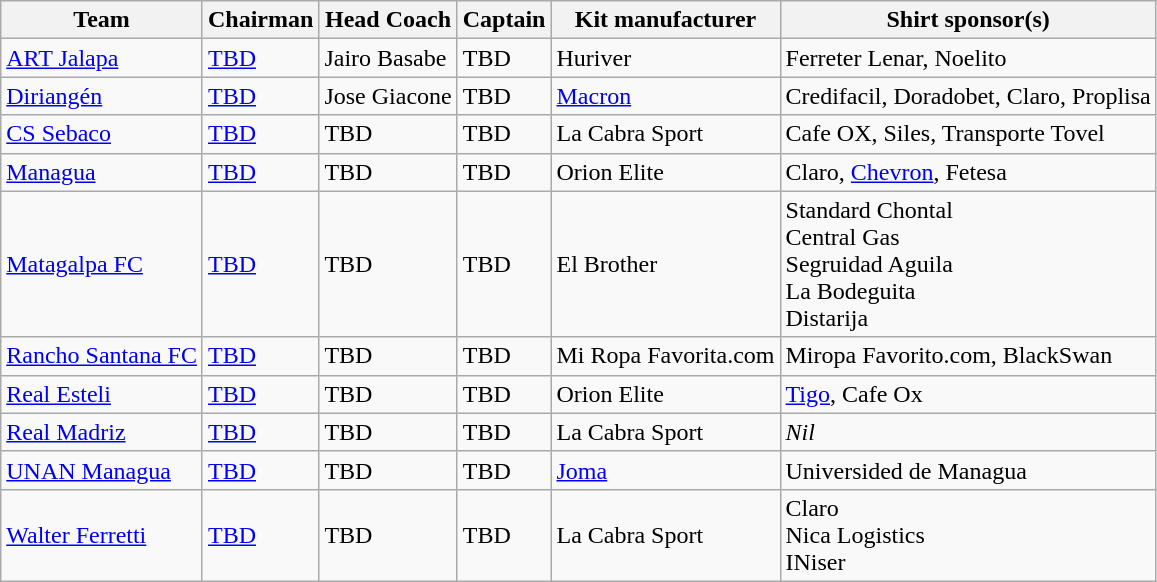<table class="wikitable sortable" style="text-align: left;">
<tr>
<th>Team</th>
<th>Chairman</th>
<th>Head Coach</th>
<th>Captain</th>
<th>Kit manufacturer</th>
<th>Shirt sponsor(s)</th>
</tr>
<tr>
<td><a href='#'>ART Jalapa</a></td>
<td><a href='#'>TBD</a></td>
<td> Jairo Basabe</td>
<td> TBD</td>
<td>Huriver</td>
<td>Ferreter Lenar, Noelito</td>
</tr>
<tr>
<td><a href='#'>Diriangén</a></td>
<td><a href='#'>TBD</a></td>
<td> Jose Giacone</td>
<td> TBD</td>
<td><a href='#'>Macron</a></td>
<td>Credifacil, Doradobet, Claro, Proplisa</td>
</tr>
<tr>
<td><a href='#'>CS Sebaco</a></td>
<td><a href='#'>TBD</a></td>
<td> TBD</td>
<td> TBD</td>
<td>La Cabra Sport</td>
<td>Cafe OX, Siles, Transporte Tovel</td>
</tr>
<tr>
<td><a href='#'>Managua</a></td>
<td><a href='#'>TBD</a></td>
<td> TBD</td>
<td> TBD</td>
<td>Orion Elite</td>
<td>Claro, <a href='#'>Chevron</a>, Fetesa</td>
</tr>
<tr>
<td><a href='#'>Matagalpa FC</a></td>
<td><a href='#'>TBD</a></td>
<td> TBD</td>
<td> TBD</td>
<td>El Brother</td>
<td>Standard Chontal <br> Central Gas <br> Segruidad Aguila <br> La Bodeguita <br> Distarija</td>
</tr>
<tr>
<td><a href='#'>Rancho Santana FC</a></td>
<td><a href='#'>TBD</a></td>
<td> TBD</td>
<td> TBD</td>
<td>Mi Ropa Favorita.com</td>
<td>Miropa Favorito.com, BlackSwan</td>
</tr>
<tr>
<td><a href='#'>Real Esteli</a></td>
<td><a href='#'>TBD</a></td>
<td> TBD</td>
<td> TBD</td>
<td>Orion Elite</td>
<td><a href='#'>Tigo</a>, Cafe Ox</td>
</tr>
<tr>
<td><a href='#'>Real Madriz</a></td>
<td><a href='#'>TBD</a></td>
<td> TBD</td>
<td> TBD</td>
<td>La Cabra Sport</td>
<td><em>Nil</em></td>
</tr>
<tr>
<td><a href='#'>UNAN Managua</a></td>
<td><a href='#'>TBD</a></td>
<td> TBD</td>
<td> TBD</td>
<td><a href='#'>Joma</a></td>
<td>Universided de Managua</td>
</tr>
<tr>
<td><a href='#'>Walter Ferretti</a></td>
<td><a href='#'>TBD</a></td>
<td> TBD</td>
<td> TBD</td>
<td>La Cabra Sport</td>
<td>Claro <br> Nica Logistics <br> INiser</td>
</tr>
</table>
